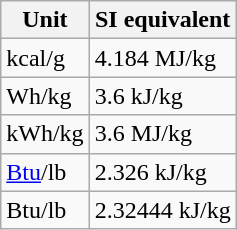<table class="wikitable">
<tr>
<th>Unit</th>
<th>SI equivalent</th>
</tr>
<tr>
<td>kcal/g</td>
<td>4.184 MJ/kg</td>
</tr>
<tr>
<td>Wh/kg</td>
<td>3.6 kJ/kg</td>
</tr>
<tr>
<td>kWh/kg</td>
<td>3.6 MJ/kg</td>
</tr>
<tr>
<td><a href='#'>Btu</a>/lb</td>
<td>2.326 kJ/kg</td>
</tr>
<tr>
<td>Btu/lb</td>
<td>2.32444 kJ/kg</td>
</tr>
</table>
